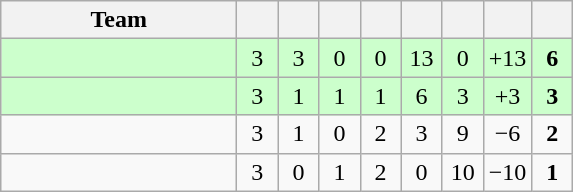<table class="wikitable" style="text-align:center;">
<tr>
<th width=150>Team</th>
<th width=20></th>
<th width=20></th>
<th width=20></th>
<th width=20></th>
<th width=20></th>
<th width=20></th>
<th width=20></th>
<th width=20></th>
</tr>
<tr bgcolor=#ccffcc>
<td align=left></td>
<td>3</td>
<td>3</td>
<td>0</td>
<td>0</td>
<td>13</td>
<td>0</td>
<td>+13</td>
<td><strong>6</strong></td>
</tr>
<tr bgcolor=#ccffcc>
<td align=left></td>
<td>3</td>
<td>1</td>
<td>1</td>
<td>1</td>
<td>6</td>
<td>3</td>
<td>+3</td>
<td><strong>3</strong></td>
</tr>
<tr>
<td align=left></td>
<td>3</td>
<td>1</td>
<td>0</td>
<td>2</td>
<td>3</td>
<td>9</td>
<td>−6</td>
<td><strong>2</strong></td>
</tr>
<tr>
<td align=left></td>
<td>3</td>
<td>0</td>
<td>1</td>
<td>2</td>
<td>0</td>
<td>10</td>
<td>−10</td>
<td><strong>1</strong></td>
</tr>
</table>
